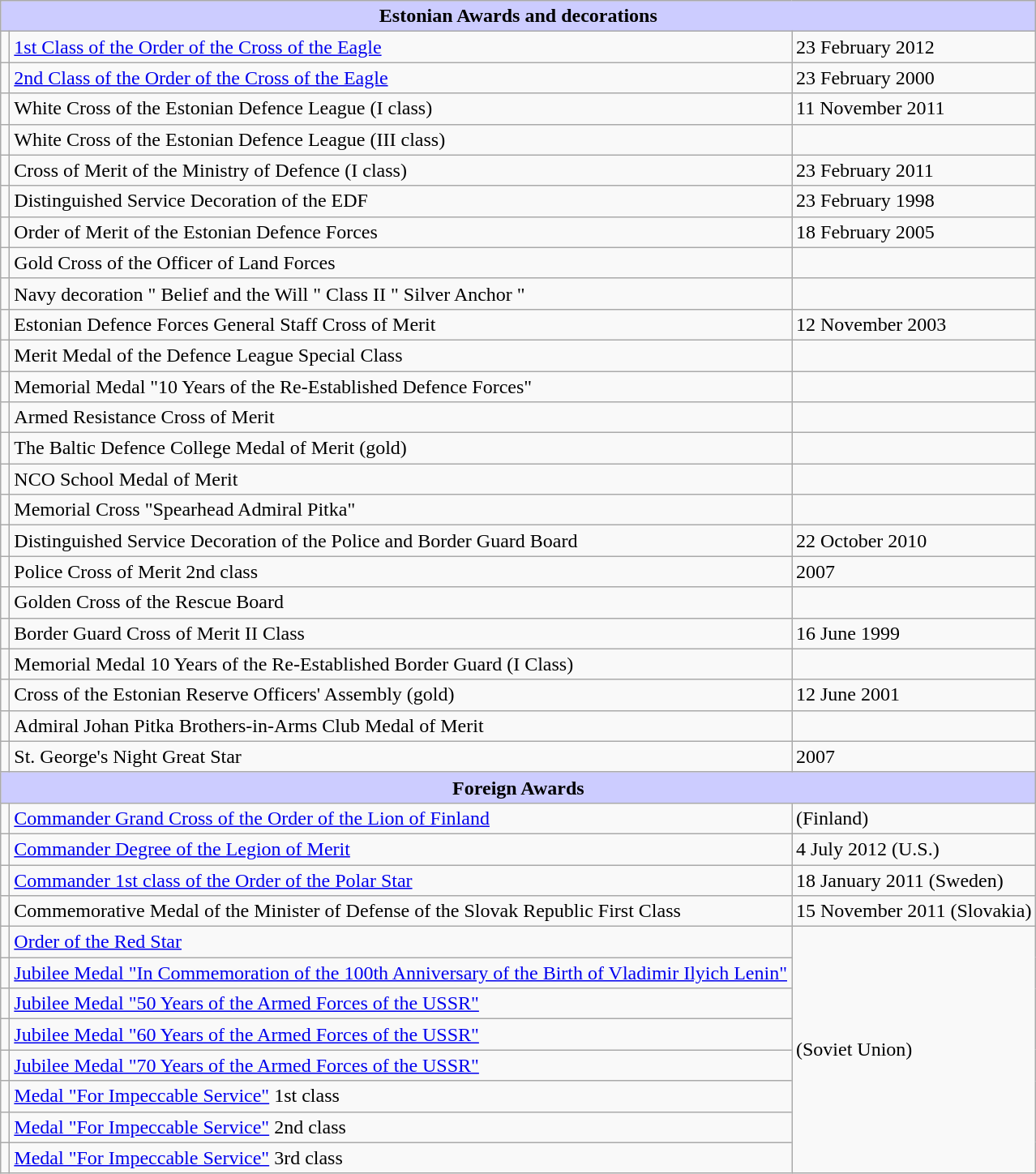<table class="wikitable">
<tr bgcolor = "#ccccff" align=center>
<td colspan=3><strong>Estonian Awards and decorations</strong></td>
</tr>
<tr>
<td></td>
<td><a href='#'>1st Class of the Order of the Cross of the Eagle</a></td>
<td>23 February 2012</td>
</tr>
<tr>
<td></td>
<td><a href='#'>2nd Class of the Order of the Cross of the Eagle</a></td>
<td>23 February 2000</td>
</tr>
<tr>
<td></td>
<td>White Cross of the Estonian Defence League (I class)</td>
<td>11 November 2011</td>
</tr>
<tr>
<td></td>
<td>White Cross of the Estonian Defence League (III class)</td>
<td></td>
</tr>
<tr>
<td></td>
<td>Cross of Merit of the Ministry of Defence (I class)</td>
<td>23 February 2011</td>
</tr>
<tr>
<td></td>
<td>Distinguished Service Decoration of the EDF</td>
<td>23 February 1998</td>
</tr>
<tr>
<td></td>
<td>Order of Merit of the Estonian Defence Forces</td>
<td>18 February 2005</td>
</tr>
<tr>
<td></td>
<td>Gold Cross of the Officer of Land Forces</td>
<td></td>
</tr>
<tr>
<td></td>
<td>Navy decoration " Belief and the Will " Class II " Silver Anchor "</td>
<td></td>
</tr>
<tr>
<td></td>
<td>Estonian Defence Forces General Staff Cross of Merit</td>
<td>12 November 2003</td>
</tr>
<tr>
<td></td>
<td>Merit Medal of the Defence League Special Class</td>
<td></td>
</tr>
<tr>
<td></td>
<td>Memorial Medal "10 Years of the Re-Established Defence Forces"</td>
<td></td>
</tr>
<tr>
<td></td>
<td>Armed Resistance Cross of Merit</td>
<td></td>
</tr>
<tr>
<td></td>
<td>The Baltic Defence College Medal of Merit (gold)</td>
<td></td>
</tr>
<tr>
<td></td>
<td>NCO School Medal of Merit</td>
<td></td>
</tr>
<tr>
<td></td>
<td>Memorial Cross "Spearhead Admiral Pitka"</td>
<td></td>
</tr>
<tr>
<td></td>
<td>Distinguished Service Decoration of the Police and Border Guard Board</td>
<td>22 October 2010</td>
</tr>
<tr>
<td></td>
<td>Police Cross of Merit 2nd class</td>
<td>2007</td>
</tr>
<tr>
<td></td>
<td>Golden Cross of the Rescue Board</td>
<td></td>
</tr>
<tr>
<td></td>
<td>Border Guard Cross of Merit II Class</td>
<td>16 June 1999</td>
</tr>
<tr>
<td></td>
<td>Memorial Medal 10 Years of the Re-Established Border Guard (I Class)</td>
<td></td>
</tr>
<tr>
<td></td>
<td>Cross of the Estonian Reserve Officers' Assembly (gold)</td>
<td>12 June 2001</td>
</tr>
<tr>
<td></td>
<td>Admiral Johan Pitka Brothers-in-Arms Club Medal of Merit</td>
<td></td>
</tr>
<tr>
<td></td>
<td>St. George's Night Great Star</td>
<td>2007</td>
</tr>
<tr bgcolor = "#ccccff" align=center>
<td colspan=3><strong>Foreign Awards</strong></td>
</tr>
<tr>
<td></td>
<td><a href='#'>Commander Grand Cross of the Order of the Lion of Finland</a></td>
<td>(Finland)</td>
</tr>
<tr>
<td></td>
<td><a href='#'>Commander Degree of the Legion of Merit</a></td>
<td>4 July 2012 (U.S.)</td>
</tr>
<tr>
<td></td>
<td><a href='#'>Commander 1st class of the Order of the Polar Star</a></td>
<td>18 January 2011 (Sweden)</td>
</tr>
<tr>
<td></td>
<td>Commemorative Medal of the Minister of Defense of the Slovak Republic First Class</td>
<td>15 November 2011 (Slovakia)</td>
</tr>
<tr>
<td></td>
<td><a href='#'>Order of the Red Star</a></td>
<td rowspan="8">(Soviet Union)</td>
</tr>
<tr>
<td></td>
<td><a href='#'>Jubilee Medal "In Commemoration of the 100th Anniversary of the Birth of Vladimir Ilyich Lenin"</a></td>
</tr>
<tr>
<td></td>
<td><a href='#'>Jubilee Medal "50 Years of the Armed Forces of the USSR"</a></td>
</tr>
<tr>
<td></td>
<td><a href='#'>Jubilee Medal "60 Years of the Armed Forces of the USSR"</a></td>
</tr>
<tr>
<td></td>
<td><a href='#'>Jubilee Medal "70 Years of the Armed Forces of the USSR"</a></td>
</tr>
<tr>
<td></td>
<td><a href='#'>Medal "For Impeccable Service"</a> 1st class</td>
</tr>
<tr>
<td></td>
<td><a href='#'>Medal "For Impeccable Service"</a> 2nd class</td>
</tr>
<tr>
<td></td>
<td><a href='#'>Medal "For Impeccable Service"</a> 3rd class</td>
</tr>
</table>
